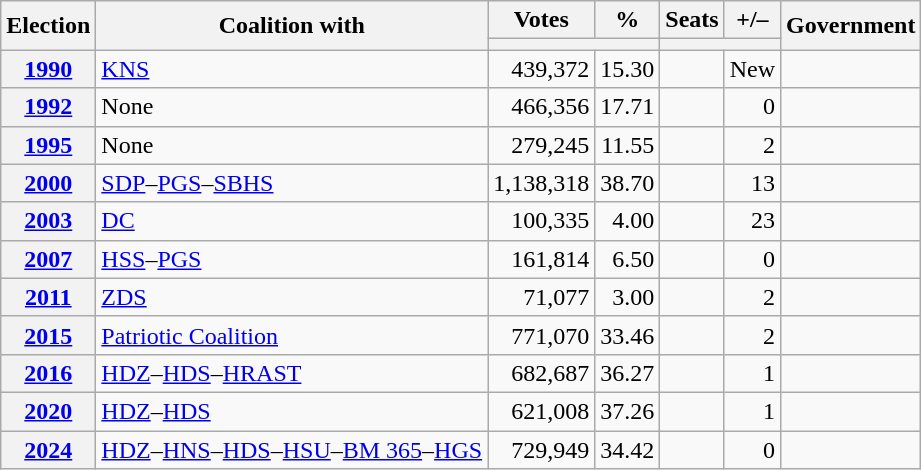<table class="wikitable" style="text-align:right;">
<tr>
<th rowspan=2>Election</th>
<th rowspan=2>Coalition with</th>
<th>Votes</th>
<th>%</th>
<th>Seats</th>
<th>+/–</th>
<th rowspan=2>Government</th>
</tr>
<tr>
<th colspan=2></th>
<th colspan=2></th>
</tr>
<tr>
<th><a href='#'>1990</a></th>
<td align=left><a href='#'>KNS</a></td>
<td>439,372</td>
<td>15.30</td>
<td></td>
<td>New</td>
<td></td>
</tr>
<tr>
<th><a href='#'>1992</a></th>
<td align=left>None</td>
<td>466,356</td>
<td>17.71</td>
<td></td>
<td> 0</td>
<td></td>
</tr>
<tr>
<th><a href='#'>1995</a></th>
<td align=left>None</td>
<td>279,245</td>
<td>11.55</td>
<td></td>
<td> 2</td>
<td></td>
</tr>
<tr>
<th><a href='#'>2000</a></th>
<td align=left><a href='#'>SDP</a>–<a href='#'>PGS</a>–<a href='#'>SBHS</a></td>
<td>1,138,318</td>
<td>38.70</td>
<td></td>
<td> 13</td>
<td></td>
</tr>
<tr>
<th><a href='#'>2003</a></th>
<td align=left><a href='#'>DC</a></td>
<td>100,335</td>
<td>4.00</td>
<td></td>
<td> 23</td>
<td></td>
</tr>
<tr>
<th><a href='#'>2007</a></th>
<td align=left><a href='#'>HSS</a>–<a href='#'>PGS</a></td>
<td>161,814</td>
<td>6.50</td>
<td></td>
<td> 0</td>
<td></td>
</tr>
<tr>
<th><a href='#'>2011</a></th>
<td align=left><a href='#'>ZDS</a></td>
<td>71,077</td>
<td>3.00</td>
<td></td>
<td> 2</td>
<td></td>
</tr>
<tr>
<th><a href='#'>2015</a></th>
<td align=left><a href='#'>Patriotic Coalition</a></td>
<td>771,070</td>
<td>33.46</td>
<td></td>
<td> 2</td>
<td></td>
</tr>
<tr>
<th><a href='#'>2016</a></th>
<td align=left><a href='#'>HDZ</a>–<a href='#'>HDS</a>–<a href='#'>HRAST</a></td>
<td>682,687</td>
<td>36.27</td>
<td></td>
<td> 1</td>
<td></td>
</tr>
<tr>
<th><a href='#'>2020</a></th>
<td align=left><a href='#'>HDZ</a>–<a href='#'>HDS</a></td>
<td>621,008</td>
<td>37.26</td>
<td></td>
<td> 1</td>
<td></td>
</tr>
<tr>
<th><a href='#'>2024</a></th>
<td align="left"><a href='#'>HDZ</a>–<a href='#'>HNS</a>–<a href='#'>HDS</a>–<a href='#'>HSU</a>–<a href='#'>BM 365</a>–<a href='#'>HGS</a></td>
<td>729,949</td>
<td>34.42</td>
<td></td>
<td> 0</td>
<td></td>
</tr>
</table>
